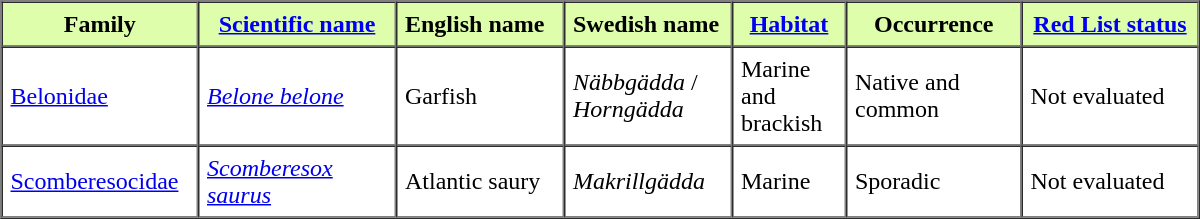<table style="width:800px" border=1 cellspacing=0 cellpadding=5>
<tr bgcolor="#defeac">
<th width=119>Family</th>
<th width=120><a href='#'>Scientific name</a></th>
<td width=100><strong>English name</strong></td>
<td width=100><strong>Swedish name</strong></td>
<th><a href='#'>Habitat</a></th>
<th width=105>Occurrence</th>
<th width=106 nowrap="nowrap"><a href='#'>Red List status</a></th>
</tr>
<tr>
<td><a href='#'>Belonidae</a></td>
<td><em><a href='#'>Belone belone</a></em></td>
<td>Garfish</td>
<td><em>Näbbgädda</em> / <em>Horngädda</em></td>
<td>Marine and brackish</td>
<td>Native and common</td>
<td>Not evaluated</td>
</tr>
<tr>
<td><a href='#'>Scomberesocidae</a></td>
<td><em><a href='#'>Scomberesox saurus</a></em></td>
<td>Atlantic saury</td>
<td><em>Makrillgädda</em></td>
<td>Marine</td>
<td>Sporadic</td>
<td>Not evaluated</td>
</tr>
</table>
